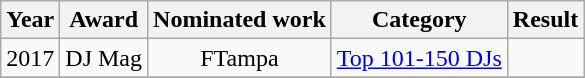<table class="wikitable plainrowheaders" style="text-align:center;">
<tr>
<th>Year</th>
<th>Award</th>
<th>Nominated work</th>
<th>Category</th>
<th>Result</th>
</tr>
<tr>
<td>2017</td>
<td>DJ Mag</td>
<td>FTampa</td>
<td><a href='#'>Top 101-150 DJs</a></td>
<td></td>
</tr>
<tr>
</tr>
</table>
